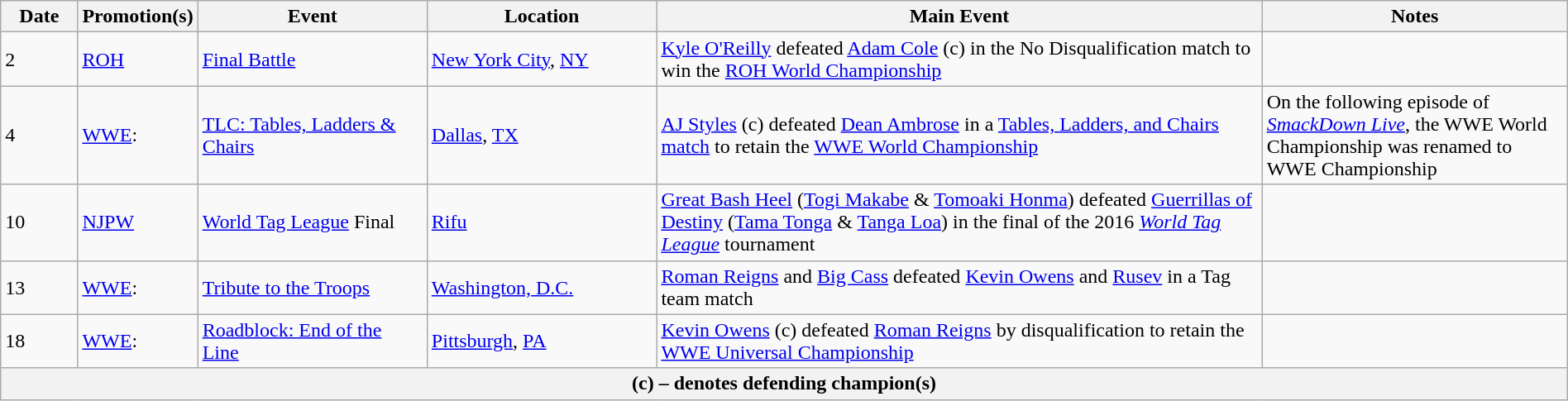<table class="wikitable" style="width:100%;">
<tr>
<th width=5%>Date</th>
<th width=5%>Promotion(s)</th>
<th width=15%>Event</th>
<th width=15%>Location</th>
<th width=40%>Main Event</th>
<th width=20%>Notes</th>
</tr>
<tr>
<td>2</td>
<td><a href='#'>ROH</a></td>
<td><a href='#'>Final Battle</a></td>
<td><a href='#'>New York City</a>, <a href='#'>NY</a></td>
<td><a href='#'>Kyle O'Reilly</a> defeated <a href='#'>Adam Cole</a> (c) in the No Disqualification match to win the <a href='#'>ROH World Championship</a></td>
<td></td>
</tr>
<tr>
<td>4</td>
<td><a href='#'>WWE</a>:<br></td>
<td><a href='#'>TLC: Tables, Ladders & Chairs</a></td>
<td><a href='#'>Dallas</a>, <a href='#'>TX</a></td>
<td><a href='#'>AJ Styles</a> (c) defeated <a href='#'>Dean Ambrose</a> in a <a href='#'>Tables, Ladders, and Chairs match</a> to retain the <a href='#'>WWE World Championship</a></td>
<td>On the following episode of <em><a href='#'>SmackDown Live</a></em>, the WWE World Championship was renamed to WWE Championship</td>
</tr>
<tr>
<td>10</td>
<td><a href='#'>NJPW</a></td>
<td><a href='#'>World Tag League</a> Final</td>
<td><a href='#'>Rifu</a></td>
<td><a href='#'>Great Bash Heel</a> (<a href='#'>Togi Makabe</a> & <a href='#'>Tomoaki Honma</a>) defeated <a href='#'>Guerrillas of Destiny</a> (<a href='#'>Tama Tonga</a> & <a href='#'>Tanga Loa</a>) in the final of the 2016 <em><a href='#'>World Tag League</a></em> tournament</td>
<td></td>
</tr>
<tr>
<td>13</td>
<td><a href='#'>WWE</a>:<br></td>
<td><a href='#'>Tribute to the Troops</a></td>
<td><a href='#'>Washington, D.C.</a></td>
<td><a href='#'>Roman Reigns</a> and <a href='#'>Big Cass</a> defeated <a href='#'>Kevin Owens</a> and <a href='#'>Rusev</a> in a Tag team match</td>
</tr>
<tr>
<td>18</td>
<td><a href='#'>WWE</a>:<br></td>
<td><a href='#'>Roadblock: End of the Line</a></td>
<td><a href='#'>Pittsburgh</a>, <a href='#'>PA</a></td>
<td><a href='#'>Kevin Owens</a> (c) defeated <a href='#'>Roman Reigns</a> by disqualification to retain the <a href='#'>WWE Universal Championship</a></td>
<td></td>
</tr>
<tr>
<th colspan="6">(c) – denotes defending champion(s)</th>
</tr>
</table>
